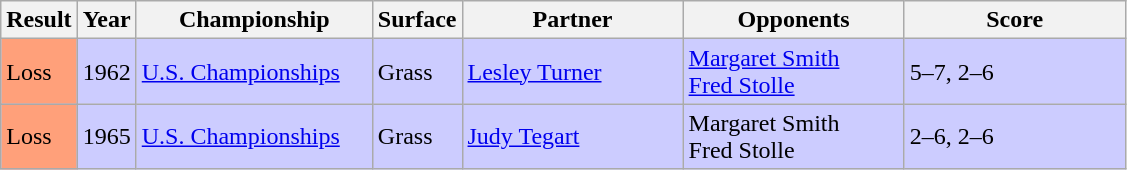<table class="sortable wikitable">
<tr>
<th style="width:40px">Result</th>
<th style="width:30px">Year</th>
<th style="width:150px">Championship</th>
<th style="width:50px">Surface</th>
<th style="width:140px">Partner</th>
<th style="width:140px">Opponents</th>
<th style="width:140px" class="unsortable">Score</th>
</tr>
<tr style="background:#ccf;">
<td style="background:#ffa07a;">Loss</td>
<td>1962</td>
<td><a href='#'>U.S. Championships</a></td>
<td>Grass</td>
<td> <a href='#'>Lesley Turner</a></td>
<td> <a href='#'>Margaret Smith</a><br> <a href='#'>Fred Stolle</a></td>
<td>5–7, 2–6</td>
</tr>
<tr style="background:#ccf;">
<td style="background:#ffa07a;">Loss</td>
<td>1965</td>
<td><a href='#'>U.S. Championships</a></td>
<td>Grass</td>
<td> <a href='#'>Judy Tegart</a></td>
<td> Margaret Smith<br> Fred Stolle</td>
<td>2–6, 2–6</td>
</tr>
</table>
